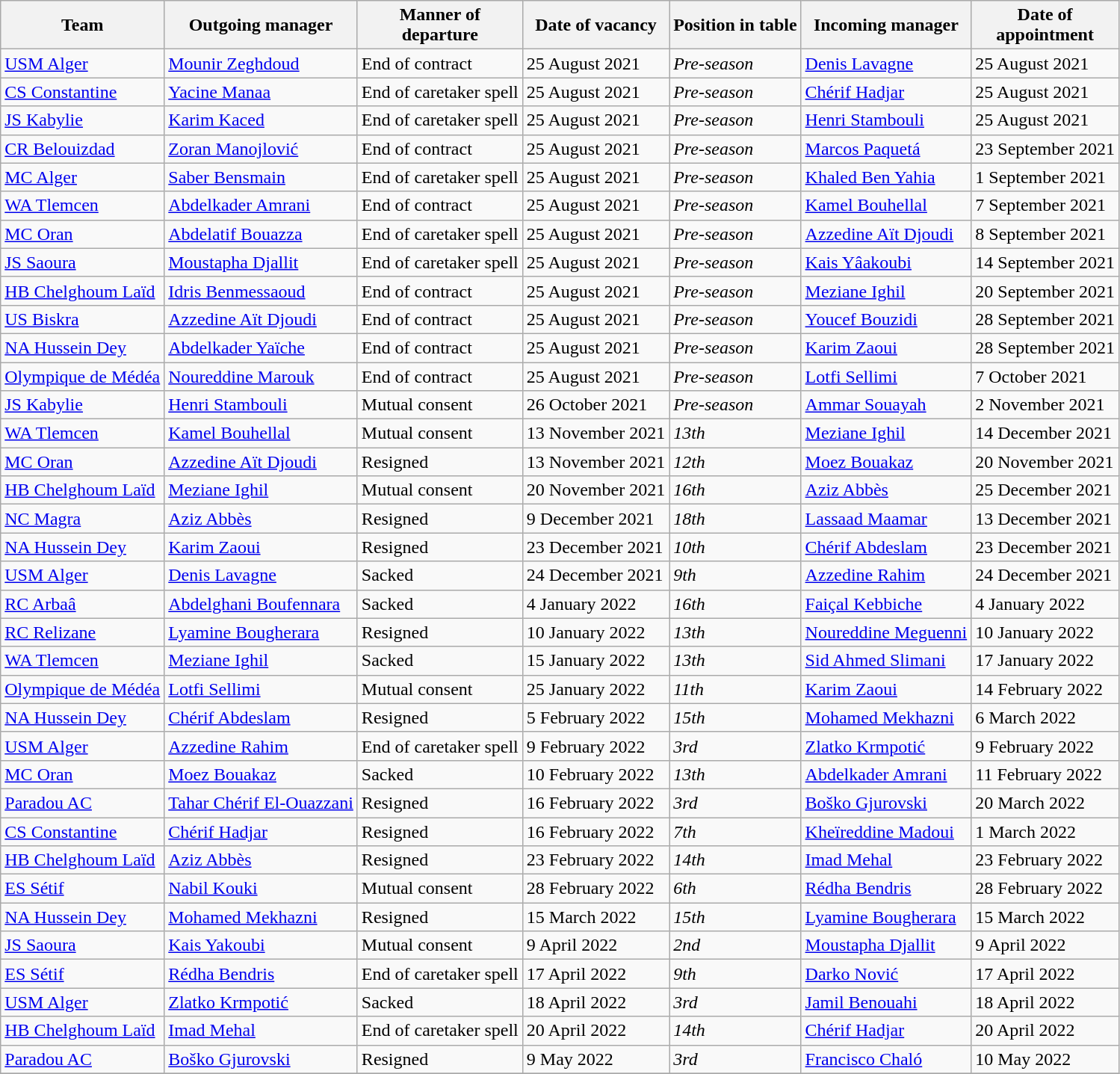<table class="wikitable sortable">
<tr>
<th>Team</th>
<th>Outgoing manager</th>
<th>Manner of<br>departure</th>
<th>Date of vacancy</th>
<th>Position in table</th>
<th>Incoming manager</th>
<th>Date of<br>appointment</th>
</tr>
<tr>
<td><a href='#'>USM Alger</a></td>
<td> <a href='#'>Mounir Zeghdoud</a></td>
<td>End of contract</td>
<td>25 August 2021</td>
<td><em>Pre-season</em></td>
<td> <a href='#'>Denis Lavagne</a></td>
<td>25 August 2021</td>
</tr>
<tr>
<td><a href='#'>CS Constantine</a></td>
<td> <a href='#'>Yacine Manaa</a></td>
<td>End of caretaker spell</td>
<td>25 August 2021</td>
<td><em>Pre-season</em></td>
<td> <a href='#'>Chérif Hadjar</a></td>
<td>25 August 2021</td>
</tr>
<tr>
<td><a href='#'>JS Kabylie</a></td>
<td> <a href='#'>Karim Kaced</a></td>
<td>End of caretaker spell</td>
<td>25 August 2021</td>
<td><em>Pre-season</em></td>
<td> <a href='#'>Henri Stambouli</a></td>
<td>25 August 2021</td>
</tr>
<tr>
<td><a href='#'>CR Belouizdad</a></td>
<td> <a href='#'>Zoran Manojlović</a></td>
<td>End of contract</td>
<td>25 August 2021</td>
<td><em>Pre-season</em></td>
<td> <a href='#'>Marcos Paquetá</a></td>
<td>23 September 2021</td>
</tr>
<tr>
<td><a href='#'>MC Alger</a></td>
<td> <a href='#'>Saber Bensmain</a></td>
<td>End of caretaker spell</td>
<td>25 August 2021</td>
<td><em>Pre-season</em></td>
<td> <a href='#'>Khaled Ben Yahia</a></td>
<td>1 September 2021 </td>
</tr>
<tr>
<td><a href='#'>WA Tlemcen</a></td>
<td> <a href='#'>Abdelkader Amrani</a></td>
<td>End of contract</td>
<td>25 August 2021</td>
<td><em>Pre-season</em></td>
<td> <a href='#'>Kamel Bouhellal</a></td>
<td>7 September 2021</td>
</tr>
<tr>
<td><a href='#'>MC Oran</a></td>
<td> <a href='#'>Abdelatif Bouazza</a></td>
<td>End of caretaker spell</td>
<td>25 August 2021</td>
<td><em>Pre-season</em></td>
<td> <a href='#'>Azzedine Aït Djoudi</a></td>
<td>8 September 2021</td>
</tr>
<tr>
<td><a href='#'>JS Saoura</a></td>
<td> <a href='#'>Moustapha Djallit</a></td>
<td>End of caretaker spell</td>
<td>25 August 2021</td>
<td><em>Pre-season</em></td>
<td> <a href='#'>Kais Yâakoubi</a></td>
<td>14 September 2021</td>
</tr>
<tr>
<td><a href='#'>HB Chelghoum Laïd</a></td>
<td> <a href='#'>Idris Benmessaoud</a></td>
<td>End of contract</td>
<td>25 August 2021</td>
<td><em>Pre-season</em></td>
<td> <a href='#'>Meziane Ighil</a></td>
<td>20 September 2021</td>
</tr>
<tr>
<td><a href='#'>US Biskra</a></td>
<td> <a href='#'>Azzedine Aït Djoudi</a></td>
<td>End of contract</td>
<td>25 August 2021</td>
<td><em>Pre-season</em></td>
<td> <a href='#'>Youcef Bouzidi</a></td>
<td>28 September 2021</td>
</tr>
<tr>
<td><a href='#'>NA Hussein Dey</a></td>
<td> <a href='#'>Abdelkader Yaïche</a></td>
<td>End of contract</td>
<td>25 August 2021</td>
<td><em>Pre-season</em></td>
<td> <a href='#'>Karim Zaoui</a></td>
<td>28 September 2021</td>
</tr>
<tr>
<td><a href='#'>Olympique de Médéa</a></td>
<td> <a href='#'>Noureddine Marouk</a></td>
<td>End of contract</td>
<td>25 August 2021</td>
<td><em>Pre-season</em></td>
<td> <a href='#'>Lotfi Sellimi</a></td>
<td>7 October 2021</td>
</tr>
<tr>
<td><a href='#'>JS Kabylie</a></td>
<td> <a href='#'>Henri Stambouli</a></td>
<td>Mutual consent</td>
<td>26 October 2021</td>
<td><em>Pre-season</em></td>
<td> <a href='#'>Ammar Souayah</a></td>
<td>2 November 2021</td>
</tr>
<tr>
<td><a href='#'>WA Tlemcen</a></td>
<td> <a href='#'>Kamel Bouhellal</a></td>
<td>Mutual consent</td>
<td>13 November 2021</td>
<td><em>13th</em></td>
<td> <a href='#'>Meziane Ighil</a></td>
<td>14 December 2021</td>
</tr>
<tr>
<td><a href='#'>MC Oran</a></td>
<td> <a href='#'>Azzedine Aït Djoudi</a></td>
<td>Resigned</td>
<td>13 November 2021</td>
<td><em>12th</em></td>
<td> <a href='#'>Moez Bouakaz</a></td>
<td>20 November 2021</td>
</tr>
<tr>
<td><a href='#'>HB Chelghoum Laïd</a></td>
<td> <a href='#'>Meziane Ighil</a></td>
<td>Mutual consent</td>
<td>20 November 2021</td>
<td><em>16th</em></td>
<td> <a href='#'>Aziz Abbès</a></td>
<td>25 December 2021</td>
</tr>
<tr>
<td><a href='#'>NC Magra</a></td>
<td> <a href='#'>Aziz Abbès</a></td>
<td>Resigned</td>
<td>9 December 2021</td>
<td><em>18th</em></td>
<td> <a href='#'>Lassaad Maamar</a></td>
<td>13 December 2021</td>
</tr>
<tr>
<td><a href='#'>NA Hussein Dey</a></td>
<td> <a href='#'>Karim Zaoui</a></td>
<td>Resigned</td>
<td>23 December 2021</td>
<td><em>10th</em></td>
<td> <a href='#'>Chérif Abdeslam</a></td>
<td>23 December 2021</td>
</tr>
<tr>
<td><a href='#'>USM Alger</a></td>
<td> <a href='#'>Denis Lavagne</a></td>
<td>Sacked</td>
<td>24 December 2021</td>
<td><em>9th</em></td>
<td> <a href='#'>Azzedine Rahim</a></td>
<td>24 December 2021</td>
</tr>
<tr>
<td><a href='#'>RC Arbaâ</a></td>
<td> <a href='#'>Abdelghani Boufennara</a></td>
<td>Sacked</td>
<td>4 January 2022</td>
<td><em>16th</em></td>
<td> <a href='#'>Faiçal Kebbiche</a></td>
<td>4 January 2022</td>
</tr>
<tr>
<td><a href='#'>RC Relizane</a></td>
<td> <a href='#'>Lyamine Bougherara</a></td>
<td>Resigned</td>
<td>10 January 2022</td>
<td><em>13th</em></td>
<td> <a href='#'>Noureddine Meguenni</a></td>
<td>10 January 2022</td>
</tr>
<tr>
<td><a href='#'>WA Tlemcen</a></td>
<td> <a href='#'>Meziane Ighil</a></td>
<td>Sacked</td>
<td>15 January 2022</td>
<td><em>13th</em></td>
<td> <a href='#'>Sid Ahmed Slimani</a></td>
<td>17 January 2022</td>
</tr>
<tr>
<td><a href='#'>Olympique de Médéa</a></td>
<td> <a href='#'>Lotfi Sellimi</a></td>
<td>Mutual consent</td>
<td>25 January 2022</td>
<td><em>11th</em></td>
<td> <a href='#'>Karim Zaoui</a></td>
<td>14 February 2022</td>
</tr>
<tr>
<td><a href='#'>NA Hussein Dey</a></td>
<td> <a href='#'>Chérif Abdeslam</a></td>
<td>Resigned</td>
<td>5 February 2022</td>
<td><em>15th</em></td>
<td> <a href='#'>Mohamed Mekhazni</a></td>
<td>6 March 2022</td>
</tr>
<tr>
<td><a href='#'>USM Alger</a></td>
<td> <a href='#'>Azzedine Rahim</a></td>
<td>End of caretaker spell</td>
<td>9 February 2022</td>
<td><em>3rd</em></td>
<td> <a href='#'>Zlatko Krmpotić</a></td>
<td>9 February 2022</td>
</tr>
<tr>
<td><a href='#'>MC Oran</a></td>
<td> <a href='#'>Moez Bouakaz</a></td>
<td>Sacked</td>
<td>10 February 2022</td>
<td><em>13th</em></td>
<td> <a href='#'>Abdelkader Amrani</a></td>
<td>11 February 2022</td>
</tr>
<tr>
<td><a href='#'>Paradou AC</a></td>
<td> <a href='#'>Tahar Chérif El-Ouazzani</a></td>
<td>Resigned</td>
<td>16 February 2022</td>
<td><em>3rd</em></td>
<td> <a href='#'>Boško Gjurovski</a></td>
<td>20 March 2022</td>
</tr>
<tr>
<td><a href='#'>CS Constantine</a></td>
<td> <a href='#'>Chérif Hadjar</a></td>
<td>Resigned</td>
<td>16 February 2022</td>
<td><em>7th</em></td>
<td> <a href='#'>Kheïreddine Madoui</a></td>
<td>1 March 2022</td>
</tr>
<tr>
<td><a href='#'>HB Chelghoum Laïd</a></td>
<td> <a href='#'>Aziz Abbès</a></td>
<td>Resigned</td>
<td>23 February 2022</td>
<td><em>14th</em></td>
<td> <a href='#'>Imad Mehal</a></td>
<td>23 February 2022</td>
</tr>
<tr>
<td><a href='#'>ES Sétif</a></td>
<td> <a href='#'>Nabil Kouki</a></td>
<td>Mutual consent</td>
<td>28 February 2022</td>
<td><em>6th</em></td>
<td> <a href='#'>Rédha Bendris</a></td>
<td>28 February 2022</td>
</tr>
<tr>
<td><a href='#'>NA Hussein Dey</a></td>
<td> <a href='#'>Mohamed Mekhazni</a></td>
<td>Resigned</td>
<td>15 March 2022</td>
<td><em>15th</em></td>
<td> <a href='#'>Lyamine Bougherara</a></td>
<td>15 March 2022</td>
</tr>
<tr>
<td><a href='#'>JS Saoura</a></td>
<td> <a href='#'>Kais Yakoubi</a></td>
<td>Mutual consent</td>
<td>9 April 2022</td>
<td><em>2nd</em></td>
<td> <a href='#'>Moustapha Djallit</a></td>
<td>9 April 2022</td>
</tr>
<tr>
<td><a href='#'>ES Sétif</a></td>
<td> <a href='#'>Rédha Bendris</a></td>
<td>End of caretaker spell</td>
<td>17 April 2022</td>
<td><em>9th</em></td>
<td> <a href='#'>Darko Nović</a></td>
<td>17 April 2022</td>
</tr>
<tr>
<td><a href='#'>USM Alger</a></td>
<td> <a href='#'>Zlatko Krmpotić</a></td>
<td>Sacked</td>
<td>18 April 2022</td>
<td><em>3rd</em></td>
<td> <a href='#'>Jamil Benouahi</a></td>
<td>18 April 2022</td>
</tr>
<tr>
<td><a href='#'>HB Chelghoum Laïd</a></td>
<td> <a href='#'>Imad Mehal</a></td>
<td>End of caretaker spell</td>
<td>20 April 2022</td>
<td><em>14th</em></td>
<td> <a href='#'>Chérif Hadjar</a></td>
<td>20 April 2022</td>
</tr>
<tr>
<td><a href='#'>Paradou AC</a></td>
<td> <a href='#'>Boško Gjurovski</a></td>
<td>Resigned</td>
<td>9 May 2022</td>
<td><em>3rd</em></td>
<td> <a href='#'>Francisco Chaló</a></td>
<td>10 May 2022</td>
</tr>
<tr>
</tr>
</table>
